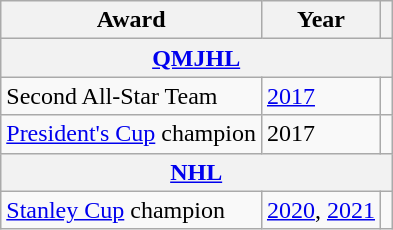<table class="wikitable">
<tr>
<th>Award</th>
<th>Year</th>
<th></th>
</tr>
<tr>
<th colspan="3"><a href='#'>QMJHL</a></th>
</tr>
<tr>
<td>Second All-Star Team</td>
<td><a href='#'>2017</a></td>
<td></td>
</tr>
<tr>
<td><a href='#'>President's Cup</a> champion</td>
<td>2017</td>
<td></td>
</tr>
<tr>
<th colspan="3"><a href='#'>NHL</a></th>
</tr>
<tr>
<td><a href='#'>Stanley Cup</a> champion</td>
<td><a href='#'>2020</a>, <a href='#'>2021</a></td>
<td></td>
</tr>
</table>
